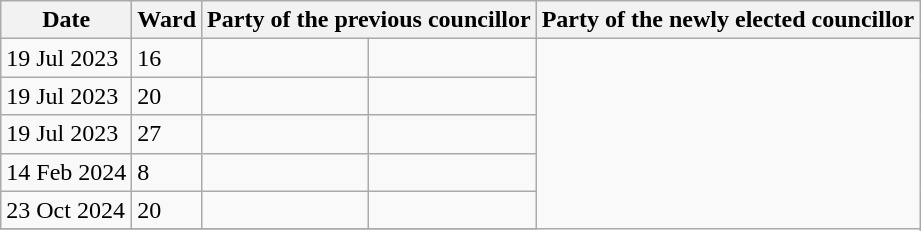<table class="wikitable">
<tr>
<th>Date</th>
<th>Ward</th>
<th colspan=2>Party of the previous councillor</th>
<th colspan=2>Party of the newly elected councillor</th>
</tr>
<tr>
<td>19 Jul 2023</td>
<td>16</td>
<td></td>
<td></td>
</tr>
<tr>
<td>19 Jul 2023</td>
<td>20</td>
<td></td>
<td></td>
</tr>
<tr>
<td>19 Jul 2023</td>
<td>27</td>
<td></td>
<td></td>
</tr>
<tr>
<td>14 Feb 2024</td>
<td>8</td>
<td></td>
<td></td>
</tr>
<tr>
<td>23 Oct 2024</td>
<td>20</td>
<td></td>
<td></td>
</tr>
<tr>
</tr>
</table>
